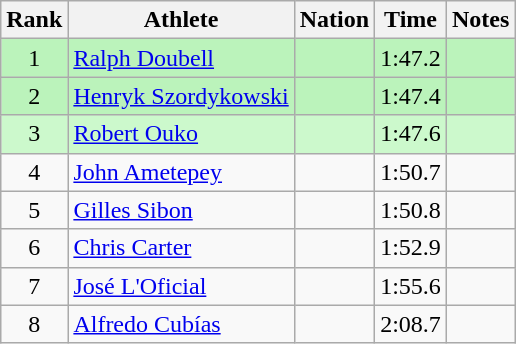<table class="wikitable sortable" style="text-align:center">
<tr>
<th>Rank</th>
<th>Athlete</th>
<th>Nation</th>
<th>Time</th>
<th>Notes</th>
</tr>
<tr bgcolor=bbf3bb>
<td>1</td>
<td align=left><a href='#'>Ralph Doubell</a></td>
<td align=left></td>
<td>1:47.2</td>
<td></td>
</tr>
<tr bgcolor=bbf3bb>
<td>2</td>
<td align=left><a href='#'>Henryk Szordykowski</a></td>
<td align=left></td>
<td>1:47.4</td>
<td></td>
</tr>
<tr bgcolor=ccf9cc>
<td>3</td>
<td align=left><a href='#'>Robert Ouko</a></td>
<td align=left></td>
<td>1:47.6</td>
<td></td>
</tr>
<tr>
<td>4</td>
<td align=left><a href='#'>John Ametepey</a></td>
<td align=left></td>
<td>1:50.7</td>
<td></td>
</tr>
<tr>
<td>5</td>
<td align=left><a href='#'>Gilles Sibon</a></td>
<td align=left></td>
<td>1:50.8</td>
<td></td>
</tr>
<tr>
<td>6</td>
<td align=left><a href='#'>Chris Carter</a></td>
<td align=left></td>
<td>1:52.9</td>
<td></td>
</tr>
<tr>
<td>7</td>
<td align=left><a href='#'>José L'Oficial</a></td>
<td align=left></td>
<td>1:55.6</td>
<td></td>
</tr>
<tr>
<td>8</td>
<td align=left><a href='#'>Alfredo Cubías</a></td>
<td align=left></td>
<td>2:08.7</td>
<td></td>
</tr>
</table>
